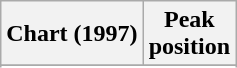<table class="wikitable sortable">
<tr>
<th align="left">Chart (1997)</th>
<th align="center">Peak<br>position</th>
</tr>
<tr>
</tr>
<tr>
</tr>
</table>
